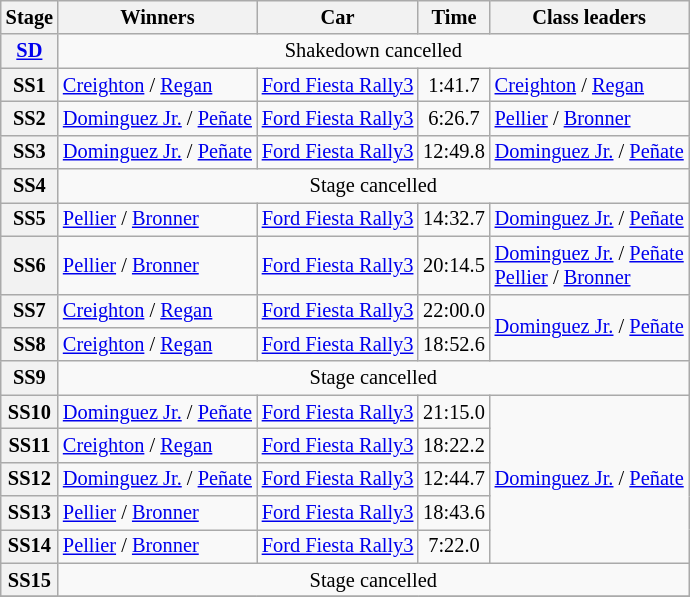<table class="wikitable" style="font-size:85%">
<tr>
<th>Stage</th>
<th>Winners</th>
<th>Car</th>
<th>Time</th>
<th>Class leaders</th>
</tr>
<tr>
<th><a href='#'>SD</a></th>
<td colspan="4" align="center">Shakedown cancelled</td>
</tr>
<tr>
<th>SS1</th>
<td><a href='#'>Creighton</a> / <a href='#'>Regan</a></td>
<td><a href='#'>Ford Fiesta Rally3</a></td>
<td align="center">1:41.7</td>
<td><a href='#'>Creighton</a> / <a href='#'>Regan</a></td>
</tr>
<tr>
<th>SS2</th>
<td><a href='#'>Dominguez Jr.</a> / <a href='#'>Peñate</a></td>
<td><a href='#'>Ford Fiesta Rally3</a></td>
<td align="center">6:26.7</td>
<td><a href='#'>Pellier</a> / <a href='#'>Bronner</a></td>
</tr>
<tr>
<th>SS3</th>
<td><a href='#'>Dominguez Jr.</a> / <a href='#'>Peñate</a></td>
<td><a href='#'>Ford Fiesta Rally3</a></td>
<td align="center">12:49.8</td>
<td><a href='#'>Dominguez Jr.</a> / <a href='#'>Peñate</a></td>
</tr>
<tr>
<th>SS4</th>
<td colspan="4" align="center">Stage cancelled</td>
</tr>
<tr>
<th>SS5</th>
<td><a href='#'>Pellier</a> / <a href='#'>Bronner</a></td>
<td><a href='#'>Ford Fiesta Rally3</a></td>
<td align="center">14:32.7</td>
<td><a href='#'>Dominguez Jr.</a> / <a href='#'>Peñate</a></td>
</tr>
<tr>
<th>SS6</th>
<td><a href='#'>Pellier</a> / <a href='#'>Bronner</a></td>
<td><a href='#'>Ford Fiesta Rally3</a></td>
<td align="center">20:14.5</td>
<td><a href='#'>Dominguez Jr.</a> / <a href='#'>Peñate</a><br><a href='#'>Pellier</a> / <a href='#'>Bronner</a></td>
</tr>
<tr>
<th>SS7</th>
<td><a href='#'>Creighton</a> / <a href='#'>Regan</a></td>
<td><a href='#'>Ford Fiesta Rally3</a></td>
<td align="center">22:00.0</td>
<td rowspan="2"><a href='#'>Dominguez Jr.</a> / <a href='#'>Peñate</a></td>
</tr>
<tr>
<th>SS8</th>
<td><a href='#'>Creighton</a> / <a href='#'>Regan</a></td>
<td><a href='#'>Ford Fiesta Rally3</a></td>
<td align="center">18:52.6</td>
</tr>
<tr>
<th>SS9</th>
<td align="center" colspan="4">Stage cancelled</td>
</tr>
<tr>
<th>SS10</th>
<td><a href='#'>Dominguez Jr.</a> / <a href='#'>Peñate</a></td>
<td><a href='#'>Ford Fiesta Rally3</a></td>
<td align="center">21:15.0</td>
<td rowspan="5"><a href='#'>Dominguez Jr.</a> / <a href='#'>Peñate</a></td>
</tr>
<tr>
<th>SS11</th>
<td><a href='#'>Creighton</a> / <a href='#'>Regan</a></td>
<td><a href='#'>Ford Fiesta Rally3</a></td>
<td align="center">18:22.2</td>
</tr>
<tr>
<th>SS12</th>
<td><a href='#'>Dominguez Jr.</a> / <a href='#'>Peñate</a></td>
<td><a href='#'>Ford Fiesta Rally3</a></td>
<td align="center">12:44.7</td>
</tr>
<tr>
<th>SS13</th>
<td><a href='#'>Pellier</a> / <a href='#'>Bronner</a></td>
<td><a href='#'>Ford Fiesta Rally3</a></td>
<td align="center">18:43.6</td>
</tr>
<tr>
<th>SS14</th>
<td><a href='#'>Pellier</a> / <a href='#'>Bronner</a></td>
<td><a href='#'>Ford Fiesta Rally3</a></td>
<td align="center">7:22.0</td>
</tr>
<tr>
<th>SS15</th>
<td align="center" colspan="4">Stage cancelled</td>
</tr>
<tr>
</tr>
</table>
